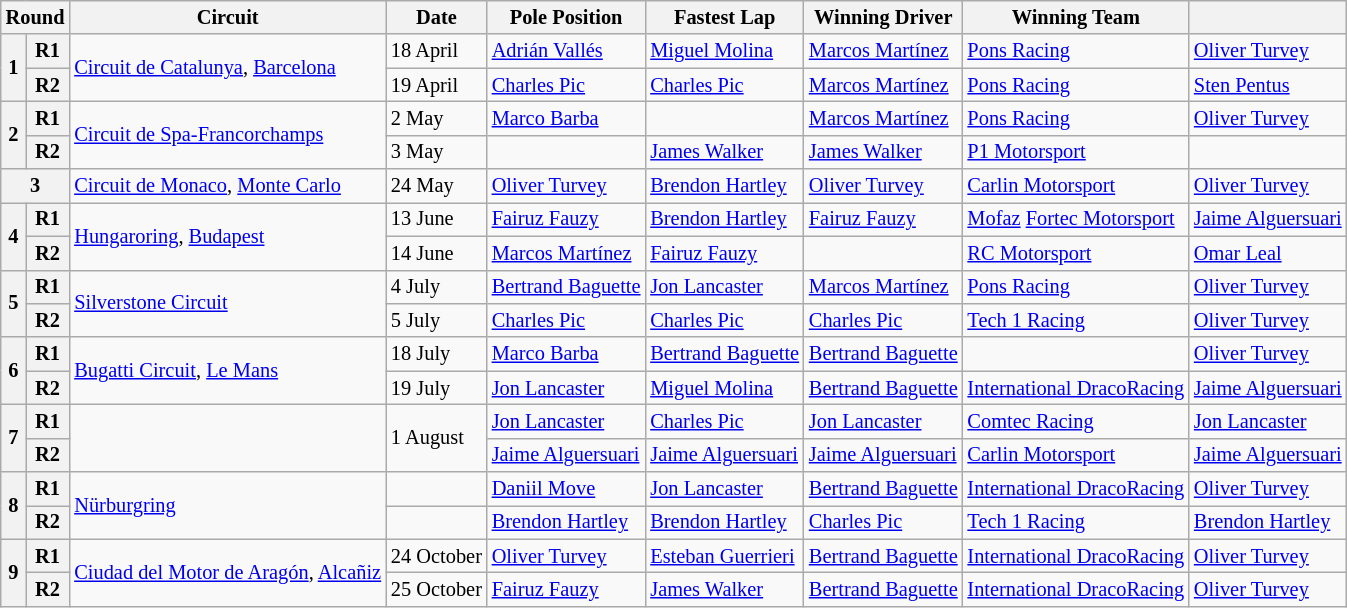<table class="wikitable" style="font-size:85%">
<tr>
<th colspan=2>Round</th>
<th>Circuit</th>
<th>Date</th>
<th>Pole Position</th>
<th>Fastest Lap</th>
<th>Winning Driver</th>
<th>Winning Team</th>
<th></th>
</tr>
<tr>
<th rowspan=2>1</th>
<th>R1</th>
<td rowspan=2> <a href='#'>Circuit de Catalunya</a>, <a href='#'>Barcelona</a></td>
<td>18 April</td>
<td> <a href='#'>Adrián Vallés</a></td>
<td> <a href='#'>Miguel Molina</a></td>
<td> <a href='#'>Marcos Martínez</a></td>
<td> <a href='#'>Pons Racing</a></td>
<td> <a href='#'>Oliver Turvey</a></td>
</tr>
<tr>
<th>R2</th>
<td>19 April</td>
<td> <a href='#'>Charles Pic</a></td>
<td> <a href='#'>Charles Pic</a></td>
<td> <a href='#'>Marcos Martínez</a></td>
<td> <a href='#'>Pons Racing</a></td>
<td> <a href='#'>Sten Pentus</a></td>
</tr>
<tr>
<th rowspan=2>2</th>
<th>R1</th>
<td rowspan=2> <a href='#'>Circuit de Spa-Francorchamps</a></td>
<td>2 May</td>
<td> <a href='#'>Marco Barba</a></td>
<td></td>
<td> <a href='#'>Marcos Martínez</a></td>
<td> <a href='#'>Pons Racing</a></td>
<td> <a href='#'>Oliver Turvey</a></td>
</tr>
<tr>
<th>R2</th>
<td>3 May</td>
<td></td>
<td> <a href='#'>James Walker</a></td>
<td> <a href='#'>James Walker</a></td>
<td> <a href='#'>P1 Motorsport</a></td>
<td></td>
</tr>
<tr>
<th colspan=2>3</th>
<td> <a href='#'>Circuit de Monaco</a>, <a href='#'>Monte Carlo</a></td>
<td>24 May</td>
<td> <a href='#'>Oliver Turvey</a></td>
<td> <a href='#'>Brendon Hartley</a></td>
<td> <a href='#'>Oliver Turvey</a></td>
<td> <a href='#'>Carlin Motorsport</a></td>
<td> <a href='#'>Oliver Turvey</a></td>
</tr>
<tr>
<th rowspan=2>4</th>
<th>R1</th>
<td rowspan=2> <a href='#'>Hungaroring</a>, <a href='#'>Budapest</a></td>
<td>13 June</td>
<td> <a href='#'>Fairuz Fauzy</a></td>
<td> <a href='#'>Brendon Hartley</a></td>
<td> <a href='#'>Fairuz Fauzy</a></td>
<td> <a href='#'>Mofaz</a> <a href='#'>Fortec Motorsport</a></td>
<td> <a href='#'>Jaime Alguersuari</a></td>
</tr>
<tr>
<th>R2</th>
<td>14 June</td>
<td> <a href='#'>Marcos Martínez</a></td>
<td> <a href='#'>Fairuz Fauzy</a></td>
<td></td>
<td> <a href='#'>RC Motorsport</a></td>
<td> <a href='#'>Omar Leal</a></td>
</tr>
<tr>
<th rowspan=2>5</th>
<th>R1</th>
<td rowspan=2> <a href='#'>Silverstone Circuit</a></td>
<td>4 July</td>
<td> <a href='#'>Bertrand Baguette</a></td>
<td> <a href='#'>Jon Lancaster</a></td>
<td> <a href='#'>Marcos Martínez</a></td>
<td> <a href='#'>Pons Racing</a></td>
<td> <a href='#'>Oliver Turvey</a></td>
</tr>
<tr>
<th>R2</th>
<td>5 July</td>
<td> <a href='#'>Charles Pic</a></td>
<td> <a href='#'>Charles Pic</a></td>
<td> <a href='#'>Charles Pic</a></td>
<td> <a href='#'>Tech 1 Racing</a></td>
<td> <a href='#'>Oliver Turvey</a></td>
</tr>
<tr>
<th rowspan=2>6</th>
<th>R1</th>
<td rowspan=2> <a href='#'>Bugatti Circuit</a>, <a href='#'>Le Mans</a></td>
<td>18 July</td>
<td> <a href='#'>Marco Barba</a></td>
<td> <a href='#'>Bertrand Baguette</a></td>
<td> <a href='#'>Bertrand Baguette</a></td>
<td></td>
<td> <a href='#'>Oliver Turvey</a></td>
</tr>
<tr>
<th>R2</th>
<td>19 July</td>
<td> <a href='#'>Jon Lancaster</a></td>
<td> <a href='#'>Miguel Molina</a></td>
<td> <a href='#'>Bertrand Baguette</a></td>
<td> <a href='#'>International DracoRacing</a></td>
<td> <a href='#'>Jaime Alguersuari</a></td>
</tr>
<tr>
<th rowspan=2>7</th>
<th>R1</th>
<td rowspan=2></td>
<td rowspan=2>1 August</td>
<td> <a href='#'>Jon Lancaster</a></td>
<td> <a href='#'>Charles Pic</a></td>
<td> <a href='#'>Jon Lancaster</a></td>
<td> <a href='#'>Comtec Racing</a></td>
<td> <a href='#'>Jon Lancaster</a></td>
</tr>
<tr>
<th>R2</th>
<td> <a href='#'>Jaime Alguersuari</a></td>
<td> <a href='#'>Jaime Alguersuari</a></td>
<td> <a href='#'>Jaime Alguersuari</a></td>
<td> <a href='#'>Carlin Motorsport</a></td>
<td> <a href='#'>Jaime Alguersuari</a></td>
</tr>
<tr>
<th rowspan=2>8</th>
<th>R1</th>
<td rowspan=2> <a href='#'>Nürburgring</a></td>
<td></td>
<td> <a href='#'>Daniil Move</a></td>
<td> <a href='#'>Jon Lancaster</a></td>
<td> <a href='#'>Bertrand Baguette</a></td>
<td> <a href='#'>International DracoRacing</a></td>
<td> <a href='#'>Oliver Turvey</a></td>
</tr>
<tr>
<th>R2</th>
<td></td>
<td> <a href='#'>Brendon Hartley</a></td>
<td> <a href='#'>Brendon Hartley</a></td>
<td> <a href='#'>Charles Pic</a></td>
<td> <a href='#'>Tech 1 Racing</a></td>
<td> <a href='#'>Brendon Hartley</a></td>
</tr>
<tr>
<th rowspan=2>9</th>
<th>R1</th>
<td rowspan=2> <a href='#'>Ciudad del Motor de Aragón</a>, <a href='#'>Alcañiz</a></td>
<td>24 October</td>
<td> <a href='#'>Oliver Turvey</a></td>
<td> <a href='#'>Esteban Guerrieri</a></td>
<td> <a href='#'>Bertrand Baguette</a></td>
<td> <a href='#'>International DracoRacing</a></td>
<td> <a href='#'>Oliver Turvey</a></td>
</tr>
<tr>
<th>R2</th>
<td>25 October</td>
<td> <a href='#'>Fairuz Fauzy</a></td>
<td> <a href='#'>James Walker</a></td>
<td> <a href='#'>Bertrand Baguette</a></td>
<td> <a href='#'>International DracoRacing</a></td>
<td> <a href='#'>Oliver Turvey</a></td>
</tr>
</table>
